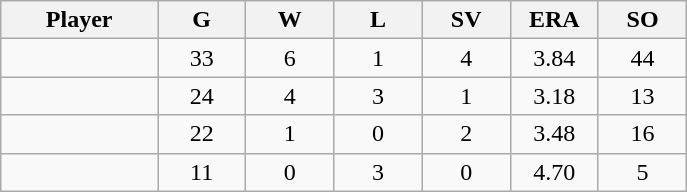<table class="wikitable sortable">
<tr>
<th bgcolor="#DDDDFF" width="16%">Player</th>
<th bgcolor="#DDDDFF" width="9%">G</th>
<th bgcolor="#DDDDFF" width="9%">W</th>
<th bgcolor="#DDDDFF" width="9%">L</th>
<th bgcolor="#DDDDFF" width="9%">SV</th>
<th bgcolor="#DDDDFF" width="9%">ERA</th>
<th bgcolor="#DDDDFF" width="9%">SO</th>
</tr>
<tr align="center">
<td></td>
<td>33</td>
<td>6</td>
<td>1</td>
<td>4</td>
<td>3.84</td>
<td>44</td>
</tr>
<tr align="center">
<td></td>
<td>24</td>
<td>4</td>
<td>3</td>
<td>1</td>
<td>3.18</td>
<td>13</td>
</tr>
<tr align="center">
<td></td>
<td>22</td>
<td>1</td>
<td>0</td>
<td>2</td>
<td>3.48</td>
<td>16</td>
</tr>
<tr align="center">
<td></td>
<td>11</td>
<td>0</td>
<td>3</td>
<td>0</td>
<td>4.70</td>
<td>5</td>
</tr>
</table>
